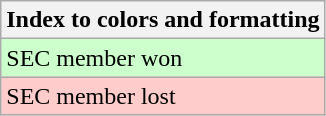<table class="wikitable">
<tr>
<th>Index to colors and formatting</th>
</tr>
<tr style="background:#cfc;">
<td>SEC member won</td>
</tr>
<tr style="background:#fcc;">
<td>SEC member lost</td>
</tr>
</table>
